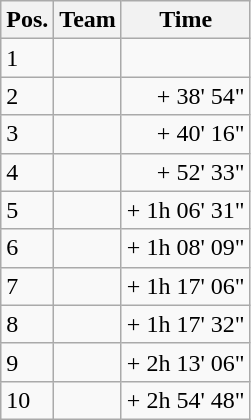<table class="wikitable">
<tr>
<th>Pos.</th>
<th>Team</th>
<th>Time</th>
</tr>
<tr>
<td>1</td>
<td> </td>
<td align=right></td>
</tr>
<tr>
<td>2</td>
<td> </td>
<td align=right>+ 38' 54"</td>
</tr>
<tr>
<td>3</td>
<td> </td>
<td align=right>+ 40' 16"</td>
</tr>
<tr>
<td>4</td>
<td> </td>
<td align=right>+ 52' 33"</td>
</tr>
<tr>
<td>5</td>
<td> </td>
<td align=right>+ 1h 06' 31"</td>
</tr>
<tr>
<td>6</td>
<td> </td>
<td align=right>+ 1h 08' 09"</td>
</tr>
<tr>
<td>7</td>
<td> </td>
<td align=right>+ 1h 17' 06"</td>
</tr>
<tr>
<td>8</td>
<td> </td>
<td align=right>+ 1h 17' 32"</td>
</tr>
<tr>
<td>9</td>
<td> </td>
<td align=right>+ 2h 13' 06"</td>
</tr>
<tr>
<td>10</td>
<td> </td>
<td align=right>+ 2h 54' 48"</td>
</tr>
</table>
